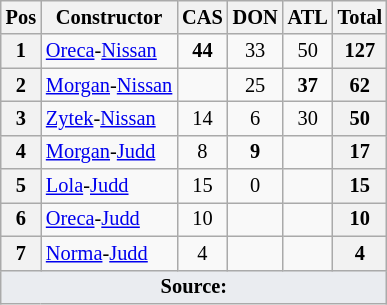<table class="wikitable" style="font-size: 85%;">
<tr>
<th>Pos</th>
<th>Constructor</th>
<th>CAS</th>
<th>DON</th>
<th>ATL</th>
<th>Total</th>
</tr>
<tr>
<th>1</th>
<td><a href='#'>Oreca</a>-<a href='#'>Nissan</a></td>
<td align=center><strong>44</strong></td>
<td align=center>33</td>
<td align=center>50</td>
<th align="center">127</th>
</tr>
<tr>
<th>2</th>
<td><a href='#'>Morgan</a>-<a href='#'>Nissan</a></td>
<td></td>
<td align=center>25</td>
<td align=center><strong>37</strong></td>
<th align="center">62</th>
</tr>
<tr>
<th>3</th>
<td><a href='#'>Zytek</a>-<a href='#'>Nissan</a></td>
<td align=center>14</td>
<td align=center>6</td>
<td align=center>30</td>
<th align="center">50</th>
</tr>
<tr>
<th>4</th>
<td><a href='#'>Morgan</a>-<a href='#'>Judd</a></td>
<td align=center>8</td>
<td align=center><strong>9</strong></td>
<td></td>
<th align="center">17</th>
</tr>
<tr>
<th>5</th>
<td><a href='#'>Lola</a>-<a href='#'>Judd</a></td>
<td align=center>15</td>
<td align=center>0</td>
<td></td>
<th align="center">15</th>
</tr>
<tr>
<th>6</th>
<td><a href='#'>Oreca</a>-<a href='#'>Judd</a></td>
<td align=center>10</td>
<td></td>
<td></td>
<th align="center">10</th>
</tr>
<tr>
<th>7</th>
<td><a href='#'>Norma</a>-<a href='#'>Judd</a></td>
<td align=center>4</td>
<td></td>
<td></td>
<th align="center">4</th>
</tr>
<tr class="sortbottom">
<td colspan="6" style="background-color:#EAECF0;text-align:center"><strong>Source:</strong></td>
</tr>
</table>
